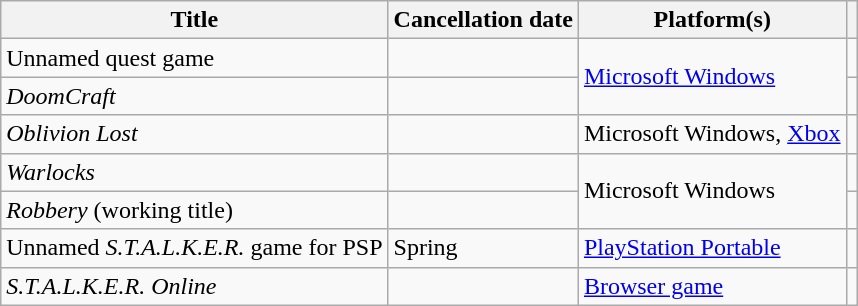<table class="wikitable sortable plainrowheaders">
<tr>
<th scope="col">Title</th>
<th scope="col">Cancellation date</th>
<th scope="col">Platform(s)</th>
<th scope="col"></th>
</tr>
<tr>
<td>Unnamed quest game</td>
<td></td>
<td rowspan="2"><a href='#'>Microsoft Windows</a></td>
<td></td>
</tr>
<tr>
<td><em>DoomCraft</em></td>
<td></td>
<td></td>
</tr>
<tr>
<td><em>Oblivion Lost</em></td>
<td></td>
<td>Microsoft Windows, <a href='#'>Xbox</a></td>
<td></td>
</tr>
<tr>
<td><em>Warlocks</em></td>
<td></td>
<td rowspan="2">Microsoft Windows</td>
<td></td>
</tr>
<tr>
<td><em>Robbery</em> (working title)</td>
<td></td>
<td></td>
</tr>
<tr>
<td>Unnamed <em>S.T.A.L.K.E.R.</em> game for PSP</td>
<td>Spring </td>
<td><a href='#'>PlayStation Portable</a></td>
<td></td>
</tr>
<tr>
<td><em>S.T.A.L.K.E.R. Online</em></td>
<td></td>
<td><a href='#'>Browser game</a></td>
<td></td>
</tr>
</table>
